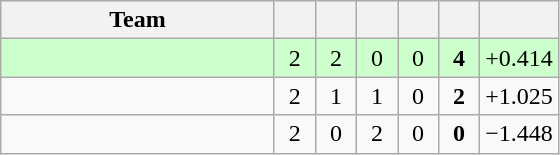<table class="wikitable" style="text-align:center;">
<tr>
<th width=175>Team</th>
<th style="width:20px;"></th>
<th style="width:20px;"></th>
<th style="width:20px;"></th>
<th style="width:20px;"></th>
<th style="width:20px;"></th>
<th style="width:20px;"></th>
</tr>
<tr style="background:#cfc">
<td align=left></td>
<td>2</td>
<td>2</td>
<td>0</td>
<td>0</td>
<td><strong>4</strong></td>
<td>+0.414</td>
</tr>
<tr>
<td align=left></td>
<td>2</td>
<td>1</td>
<td>1</td>
<td>0</td>
<td><strong>2</strong></td>
<td>+1.025</td>
</tr>
<tr>
<td align=left></td>
<td>2</td>
<td>0</td>
<td>2</td>
<td>0</td>
<td><strong>0</strong></td>
<td>−1.448</td>
</tr>
</table>
